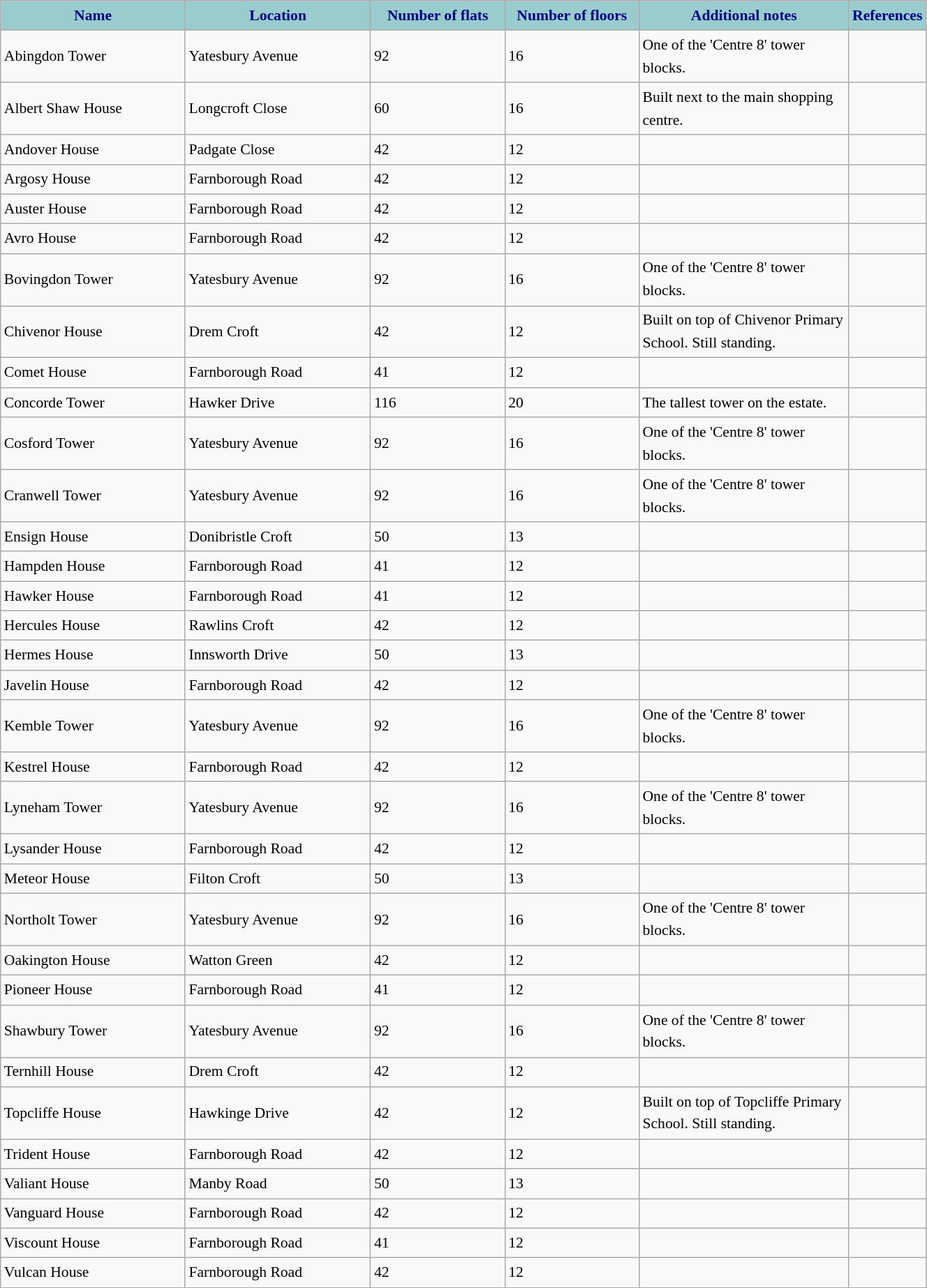<table class="wikitable sortable" style="font-size:90%;width:70%;border:0px;text-align:left;line-height:150%;">
<tr>
<th style="background: #99CCCC; color: #000080" height="17" width="175">Name</th>
<th style="background: #99CCCC; color: #000080" height="17" width="175">Location</th>
<th style="background: #99CCCC; color: #000080" height="17" width="125">Number of flats</th>
<th style="background: #99CCCC; color: #000080" height="17" width="125">Number of floors</th>
<th style="background: #99CCCC; color: #000080" height="17" width="200">Additional notes</th>
<th style="background: #99CCCC; color: #000080" height="17" width="10">References</th>
</tr>
<tr --- class="vcard">
<td class="fn org">Abingdon Tower</td>
<td>Yatesbury Avenue</td>
<td>92</td>
<td>16</td>
<td>One of the 'Centre 8' tower blocks.</td>
<td></td>
</tr>
<tr --- class="vcard">
<td class="fn org">Albert Shaw House</td>
<td>Longcroft Close</td>
<td>60</td>
<td>16</td>
<td>Built next to the main shopping centre.</td>
<td></td>
</tr>
<tr --- class="vcard">
<td class="fn org">Andover House</td>
<td>Padgate Close</td>
<td>42</td>
<td>12</td>
<td></td>
<td></td>
</tr>
<tr --- class="vcard">
<td class="fn org">Argosy House</td>
<td>Farnborough Road</td>
<td>42</td>
<td>12</td>
<td></td>
<td></td>
</tr>
<tr --- class="vcard">
<td class="fn org">Auster House</td>
<td>Farnborough Road</td>
<td>42</td>
<td>12</td>
<td></td>
<td></td>
</tr>
<tr --- class="vcard">
<td class="fn org">Avro House</td>
<td>Farnborough Road</td>
<td>42</td>
<td>12</td>
<td></td>
<td></td>
</tr>
<tr --- class="vcard">
<td class="fn org">Bovingdon Tower</td>
<td>Yatesbury Avenue</td>
<td>92</td>
<td>16</td>
<td>One of the 'Centre 8' tower blocks.</td>
<td></td>
</tr>
<tr --- class="vcard">
<td class="fn org">Chivenor House</td>
<td>Drem Croft</td>
<td>42</td>
<td>12</td>
<td>Built on top of Chivenor Primary School. Still standing.</td>
<td></td>
</tr>
<tr --- class="vcard">
<td class="fn org">Comet House</td>
<td>Farnborough Road</td>
<td>41</td>
<td>12</td>
<td></td>
<td></td>
</tr>
<tr --- class="vcard">
<td class="fn org">Concorde Tower</td>
<td>Hawker Drive</td>
<td>116</td>
<td>20</td>
<td>The tallest tower on the estate.</td>
<td></td>
</tr>
<tr --- class="vcard">
<td class="fn org">Cosford Tower</td>
<td>Yatesbury Avenue</td>
<td>92</td>
<td>16</td>
<td>One of the 'Centre 8' tower blocks.</td>
<td></td>
</tr>
<tr --- class="vcard">
<td class="fn org">Cranwell Tower</td>
<td>Yatesbury Avenue</td>
<td>92</td>
<td>16</td>
<td>One of the 'Centre 8' tower blocks.</td>
<td></td>
</tr>
<tr --- class="vcard">
<td class="fn org">Ensign House</td>
<td>Donibristle Croft</td>
<td>50</td>
<td>13</td>
<td></td>
<td></td>
</tr>
<tr --- class="vcard">
<td class="fn org">Hampden House</td>
<td>Farnborough Road</td>
<td>41</td>
<td>12</td>
<td></td>
<td></td>
</tr>
<tr --- class="vcard">
<td class="fn org">Hawker House</td>
<td>Farnborough Road</td>
<td>41</td>
<td>12</td>
<td></td>
<td></td>
</tr>
<tr --- class="vcard">
<td class="fn org">Hercules House</td>
<td>Rawlins Croft</td>
<td>42</td>
<td>12</td>
<td></td>
<td></td>
</tr>
<tr --- class="vcard">
<td class="fn org">Hermes House</td>
<td>Innsworth Drive</td>
<td>50</td>
<td>13</td>
<td></td>
<td></td>
</tr>
<tr --- class="vcard">
<td class="fn org">Javelin House</td>
<td>Farnborough Road</td>
<td>42</td>
<td>12</td>
<td></td>
<td></td>
</tr>
<tr --- class="vcard">
<td class="fn org">Kemble Tower</td>
<td>Yatesbury Avenue</td>
<td>92</td>
<td>16</td>
<td>One of the 'Centre 8' tower blocks.</td>
<td></td>
</tr>
<tr --- class="vcard">
<td class="fn org">Kestrel House</td>
<td>Farnborough Road</td>
<td>42</td>
<td>12</td>
<td></td>
<td></td>
</tr>
<tr --- class="vcard">
<td class="fn org">Lyneham Tower</td>
<td>Yatesbury Avenue</td>
<td>92</td>
<td>16</td>
<td>One of the 'Centre 8' tower blocks.</td>
<td></td>
</tr>
<tr --- class="vcard">
<td class="fn org">Lysander House</td>
<td>Farnborough Road</td>
<td>42</td>
<td>12</td>
<td></td>
<td></td>
</tr>
<tr --- class="vcard">
<td class="fn org">Meteor House</td>
<td>Filton Croft</td>
<td>50</td>
<td>13</td>
<td></td>
<td></td>
</tr>
<tr --- class="vcard">
<td class="fn org">Northolt Tower</td>
<td>Yatesbury Avenue</td>
<td>92</td>
<td>16</td>
<td>One of the 'Centre 8' tower blocks.</td>
<td></td>
</tr>
<tr --- class="vcard">
<td class="fn org">Oakington House</td>
<td>Watton Green</td>
<td>42</td>
<td>12</td>
<td></td>
<td></td>
</tr>
<tr --- class="vcard">
<td class="fn org">Pioneer House</td>
<td>Farnborough Road</td>
<td>41</td>
<td>12</td>
<td></td>
<td></td>
</tr>
<tr --- class="vcard">
<td class="fn org">Shawbury Tower</td>
<td>Yatesbury Avenue</td>
<td>92</td>
<td>16</td>
<td>One of the 'Centre 8' tower blocks.</td>
<td></td>
</tr>
<tr --- class="vcard">
<td class="fn org">Ternhill House</td>
<td>Drem Croft</td>
<td>42</td>
<td>12</td>
<td></td>
<td></td>
</tr>
<tr --- class="vcard">
<td class="fn org">Topcliffe House</td>
<td>Hawkinge Drive</td>
<td>42</td>
<td>12</td>
<td>Built on top of Topcliffe Primary School. Still standing.</td>
<td></td>
</tr>
<tr --- class="vcard">
<td class="fn org">Trident House</td>
<td>Farnborough Road</td>
<td>42</td>
<td>12</td>
<td></td>
<td></td>
</tr>
<tr --- class="vcard">
<td class="fn org">Valiant House</td>
<td>Manby Road</td>
<td>50</td>
<td>13</td>
<td></td>
<td></td>
</tr>
<tr --- class="vcard">
<td class="fn org">Vanguard House</td>
<td>Farnborough Road</td>
<td>42</td>
<td>12</td>
<td></td>
<td></td>
</tr>
<tr --- class="vcard">
<td class="fn org">Viscount House</td>
<td>Farnborough Road</td>
<td>41</td>
<td>12</td>
<td></td>
<td></td>
</tr>
<tr --- class="vcard">
<td class="fn org">Vulcan House</td>
<td>Farnborough Road</td>
<td>42</td>
<td>12</td>
<td></td>
<td></td>
</tr>
</table>
